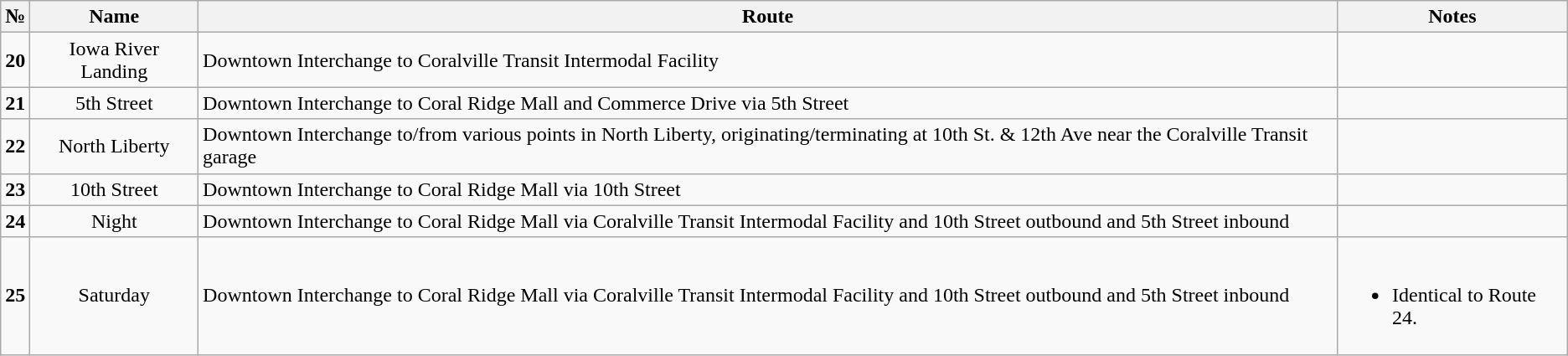<table class="wikitable">
<tr>
<th>№</th>
<th>Name</th>
<th>Route</th>
<th>Notes</th>
</tr>
<tr align="center">
<td><strong>20</strong></td>
<td>Iowa River Landing</td>
<td align="left">Downtown Interchange to Coralville Transit Intermodal Facility</td>
<td align="left"></td>
</tr>
<tr align="center">
<td><strong>21</strong></td>
<td>5th Street</td>
<td align="left">Downtown Interchange to Coral Ridge Mall and Commerce Drive via 5th Street</td>
<td align="left"></td>
</tr>
<tr align="center">
<td><strong>22</strong></td>
<td>North Liberty</td>
<td align="left">Downtown Interchange to/from various points in North Liberty, originating/terminating at 10th St. & 12th Ave near the Coralville Transit garage</td>
<td align="left"></td>
</tr>
<tr align="center">
<td><strong>23</strong></td>
<td>10th Street</td>
<td align="left">Downtown Interchange to Coral Ridge Mall via 10th Street</td>
<td align="left"></td>
</tr>
<tr align="center">
<td><strong>24</strong></td>
<td>Night</td>
<td align="left">Downtown Interchange to Coral Ridge Mall via Coralville Transit Intermodal Facility and 10th Street outbound and 5th Street inbound</td>
<td align="left"></td>
</tr>
<tr align="center">
<td><strong>25</strong></td>
<td>Saturday</td>
<td align="left">Downtown Interchange to Coral Ridge Mall via Coralville Transit Intermodal Facility and 10th Street outbound and 5th Street inbound</td>
<td align="left"><br><ul><li>Identical to Route 24.</li></ul></td>
</tr>
</table>
